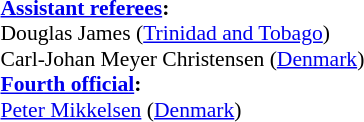<table width=100% style="font-size: 90%">
<tr>
<td><br><strong><a href='#'>Assistant referees</a>:</strong>
<br>Douglas James (<a href='#'>Trinidad and Tobago</a>)
<br>Carl-Johan Meyer Christensen (<a href='#'>Denmark</a>)
<br><strong><a href='#'>Fourth official</a>:</strong>
<br><a href='#'>Peter Mikkelsen</a> (<a href='#'>Denmark</a>)</td>
</tr>
</table>
